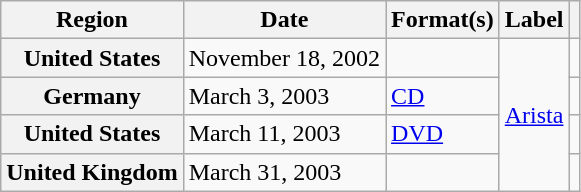<table class="wikitable plainrowheaders">
<tr>
<th scope="col">Region</th>
<th scope="col">Date</th>
<th scope="col">Format(s)</th>
<th scope="col">Label</th>
<th scope="col"></th>
</tr>
<tr>
<th scope="row">United States</th>
<td>November 18, 2002</td>
<td></td>
<td rowspan="4"><a href='#'>Arista</a></td>
<td align="center"></td>
</tr>
<tr>
<th scope="row">Germany</th>
<td>March 3, 2003</td>
<td><a href='#'>CD</a></td>
<td align="center"></td>
</tr>
<tr>
<th scope="row">United States</th>
<td>March 11, 2003</td>
<td><a href='#'>DVD</a></td>
<td align="center"></td>
</tr>
<tr>
<th scope="row">United Kingdom</th>
<td>March 31, 2003</td>
<td></td>
<td align="center"></td>
</tr>
</table>
